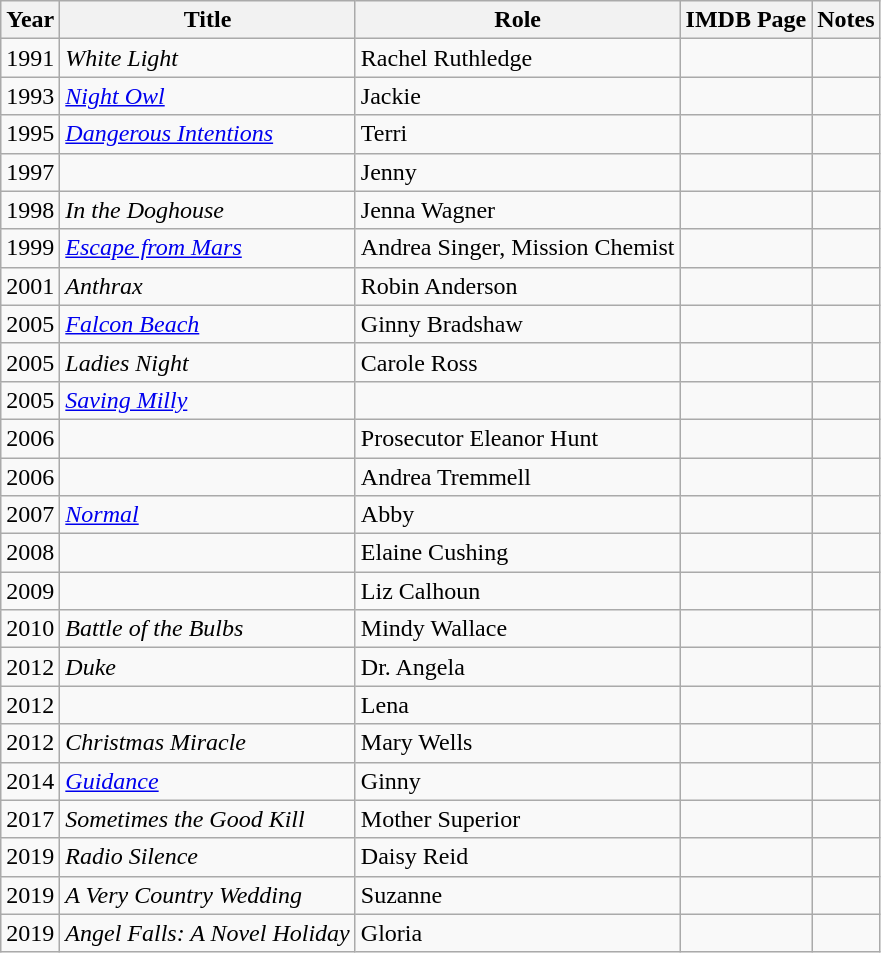<table class="wikitable sortable">
<tr>
<th>Year</th>
<th>Title</th>
<th>Role</th>
<th class="unsortable">IMDB Page</th>
<th class="unsortable">Notes</th>
</tr>
<tr>
<td>1991</td>
<td><em>White Light</em></td>
<td>Rachel Ruthledge</td>
<td></td>
<td></td>
</tr>
<tr>
<td>1993</td>
<td><em><a href='#'>Night Owl</a></em></td>
<td>Jackie</td>
<td></td>
<td></td>
</tr>
<tr>
<td>1995</td>
<td><em><a href='#'>Dangerous Intentions</a></em></td>
<td>Terri</td>
<td></td>
<td></td>
</tr>
<tr>
<td>1997</td>
<td><em></em></td>
<td>Jenny</td>
<td></td>
<td></td>
</tr>
<tr>
<td>1998</td>
<td><em>In the Doghouse</em></td>
<td>Jenna Wagner</td>
<td></td>
<td></td>
</tr>
<tr>
<td>1999</td>
<td><em><a href='#'>Escape from Mars</a></em></td>
<td>Andrea Singer, Mission Chemist</td>
<td></td>
<td></td>
</tr>
<tr>
<td>2001</td>
<td><em>Anthrax</em></td>
<td>Robin Anderson</td>
<td></td>
<td></td>
</tr>
<tr>
<td>2005</td>
<td><em><a href='#'>Falcon Beach</a></em></td>
<td>Ginny Bradshaw</td>
<td></td>
<td></td>
</tr>
<tr>
<td>2005</td>
<td><em>Ladies Night</em></td>
<td>Carole Ross</td>
<td></td>
<td></td>
</tr>
<tr>
<td>2005</td>
<td><em><a href='#'>Saving Milly</a></em></td>
<td></td>
<td></td>
<td></td>
</tr>
<tr>
<td>2006</td>
<td><em></em></td>
<td>Prosecutor Eleanor Hunt</td>
<td></td>
<td></td>
</tr>
<tr>
<td>2006</td>
<td><em></em></td>
<td>Andrea Tremmell</td>
<td></td>
<td></td>
</tr>
<tr>
<td>2007</td>
<td><em><a href='#'>Normal</a></em></td>
<td>Abby</td>
<td></td>
<td></td>
</tr>
<tr>
<td>2008</td>
<td><em></em></td>
<td>Elaine Cushing</td>
<td></td>
<td></td>
</tr>
<tr>
<td>2009</td>
<td><em></em></td>
<td>Liz Calhoun</td>
<td></td>
<td></td>
</tr>
<tr>
<td>2010</td>
<td><em>Battle of the Bulbs</em></td>
<td>Mindy Wallace</td>
<td></td>
<td></td>
</tr>
<tr>
<td>2012</td>
<td><em>Duke</em></td>
<td>Dr. Angela</td>
<td></td>
<td></td>
</tr>
<tr>
<td>2012</td>
<td><em></em></td>
<td>Lena</td>
<td></td>
<td></td>
</tr>
<tr>
<td>2012</td>
<td><em>Christmas Miracle</em></td>
<td>Mary Wells</td>
<td></td>
<td></td>
</tr>
<tr>
<td>2014</td>
<td><em><a href='#'>Guidance</a></em></td>
<td>Ginny</td>
<td></td>
<td></td>
</tr>
<tr>
<td>2017</td>
<td><em>Sometimes the Good Kill</em></td>
<td>Mother Superior</td>
<td></td>
<td></td>
</tr>
<tr>
<td>2019</td>
<td><em>Radio Silence</em></td>
<td>Daisy Reid</td>
<td></td>
<td></td>
</tr>
<tr>
<td>2019</td>
<td><em>A Very Country Wedding</em></td>
<td>Suzanne</td>
<td></td>
<td></td>
</tr>
<tr>
<td>2019</td>
<td><em>Angel Falls: A Novel Holiday</em></td>
<td>Gloria</td>
<td></td>
<td></td>
</tr>
</table>
